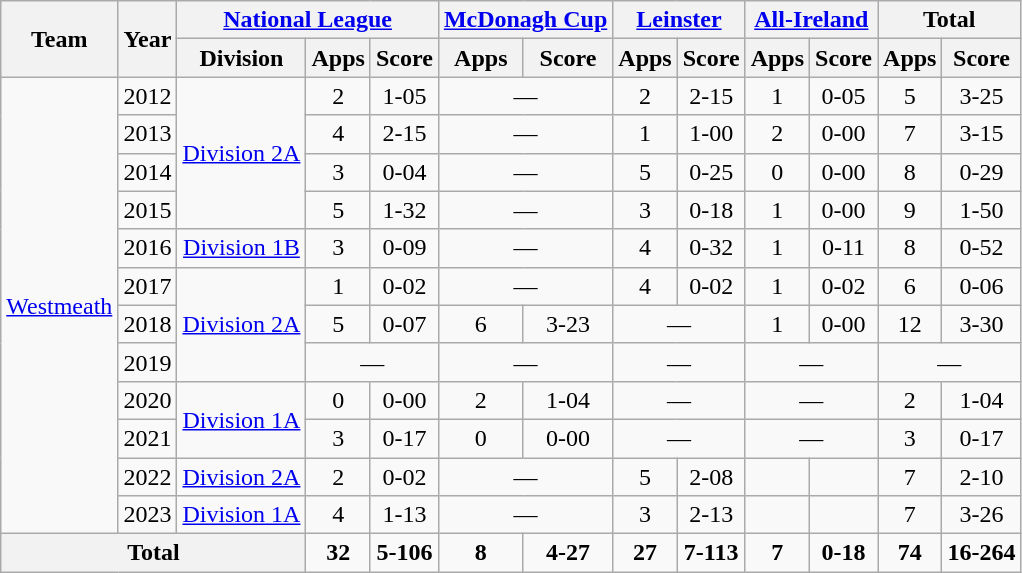<table class="wikitable" style="text-align:center">
<tr>
<th rowspan="2">Team</th>
<th rowspan="2">Year</th>
<th colspan="3"><a href='#'>National League</a></th>
<th colspan="2"><a href='#'>McDonagh Cup</a></th>
<th colspan="2"><a href='#'>Leinster</a></th>
<th colspan="2"><a href='#'>All-Ireland</a></th>
<th colspan="2">Total</th>
</tr>
<tr>
<th>Division</th>
<th>Apps</th>
<th>Score</th>
<th>Apps</th>
<th>Score</th>
<th>Apps</th>
<th>Score</th>
<th>Apps</th>
<th>Score</th>
<th>Apps</th>
<th>Score</th>
</tr>
<tr>
<td rowspan="12"><a href='#'>Westmeath</a></td>
<td>2012</td>
<td rowspan="4"><a href='#'>Division 2A</a></td>
<td>2</td>
<td>1-05</td>
<td colspan=2>—</td>
<td>2</td>
<td>2-15</td>
<td>1</td>
<td>0-05</td>
<td>5</td>
<td>3-25</td>
</tr>
<tr>
<td>2013</td>
<td>4</td>
<td>2-15</td>
<td colspan=2>—</td>
<td>1</td>
<td>1-00</td>
<td>2</td>
<td>0-00</td>
<td>7</td>
<td>3-15</td>
</tr>
<tr>
<td>2014</td>
<td>3</td>
<td>0-04</td>
<td colspan=2>—</td>
<td>5</td>
<td>0-25</td>
<td>0</td>
<td>0-00</td>
<td>8</td>
<td>0-29</td>
</tr>
<tr>
<td>2015</td>
<td>5</td>
<td>1-32</td>
<td colspan=2>—</td>
<td>3</td>
<td>0-18</td>
<td>1</td>
<td>0-00</td>
<td>9</td>
<td>1-50</td>
</tr>
<tr>
<td>2016</td>
<td rowspan="1"><a href='#'>Division 1B</a></td>
<td>3</td>
<td>0-09</td>
<td colspan=2>—</td>
<td>4</td>
<td>0-32</td>
<td>1</td>
<td>0-11</td>
<td>8</td>
<td>0-52</td>
</tr>
<tr>
<td>2017</td>
<td rowspan="3"><a href='#'>Division 2A</a></td>
<td>1</td>
<td>0-02</td>
<td colspan=2>—</td>
<td>4</td>
<td>0-02</td>
<td>1</td>
<td>0-02</td>
<td>6</td>
<td>0-06</td>
</tr>
<tr>
<td>2018</td>
<td>5</td>
<td>0-07</td>
<td>6</td>
<td>3-23</td>
<td colspan=2>—</td>
<td>1</td>
<td>0-00</td>
<td>12</td>
<td>3-30</td>
</tr>
<tr>
<td>2019</td>
<td colspan=2>—</td>
<td colspan=2>—</td>
<td colspan=2>—</td>
<td colspan=2>—</td>
<td colspan=2>—</td>
</tr>
<tr>
<td>2020</td>
<td rowspan="2"><a href='#'>Division 1A</a></td>
<td>0</td>
<td>0-00</td>
<td>2</td>
<td>1-04</td>
<td colspan=2>—</td>
<td colspan=2>—</td>
<td>2</td>
<td>1-04</td>
</tr>
<tr>
<td>2021</td>
<td>3</td>
<td>0-17</td>
<td>0</td>
<td>0-00</td>
<td colspan=2>—</td>
<td colspan=2>—</td>
<td>3</td>
<td>0-17</td>
</tr>
<tr>
<td>2022</td>
<td><a href='#'>Division 2A</a></td>
<td>2</td>
<td>0-02</td>
<td colspan="2">—</td>
<td>5</td>
<td>2-08</td>
<td></td>
<td></td>
<td>7</td>
<td>2-10</td>
</tr>
<tr>
<td>2023</td>
<td><a href='#'>Division 1A</a></td>
<td>4</td>
<td>1-13</td>
<td colspan="2">—</td>
<td>3</td>
<td>2-13</td>
<td></td>
<td></td>
<td>7</td>
<td>3-26</td>
</tr>
<tr>
<th colspan="3">Total</th>
<td><strong>32</strong></td>
<td><strong>5-106</strong></td>
<td><strong>8</strong></td>
<td><strong>4-27</strong></td>
<td><strong>27</strong></td>
<td><strong>7-113</strong></td>
<td><strong>7</strong></td>
<td><strong>0-18</strong></td>
<td><strong>74</strong></td>
<td><strong>16-264</strong></td>
</tr>
</table>
